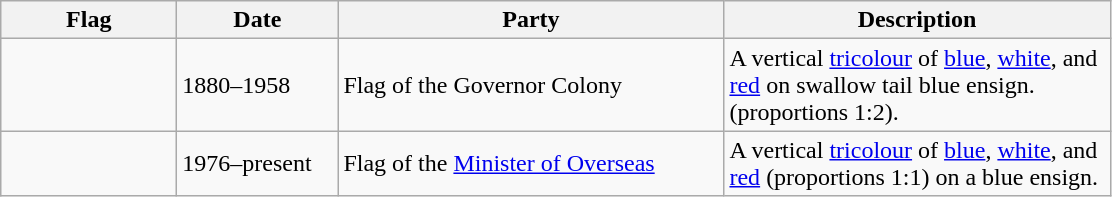<table class="wikitable">
<tr>
<th style="width:110px;">Flag</th>
<th style="width:100px;">Date</th>
<th style="width:250px;">Party</th>
<th style="width:250px;">Description</th>
</tr>
<tr>
<td></td>
<td>1880–1958</td>
<td>Flag of the Governor Colony</td>
<td>A vertical <a href='#'>tricolour</a> of <a href='#'>blue</a>, <a href='#'>white</a>, and <a href='#'>red</a> on swallow tail blue ensign. (proportions 1:2).</td>
</tr>
<tr>
<td></td>
<td>1976–present</td>
<td>Flag of the <a href='#'>Minister of Overseas</a></td>
<td>A vertical <a href='#'>tricolour</a> of <a href='#'>blue</a>, <a href='#'>white</a>, and <a href='#'>red</a> (proportions 1:1) on a blue ensign.</td>
</tr>
</table>
